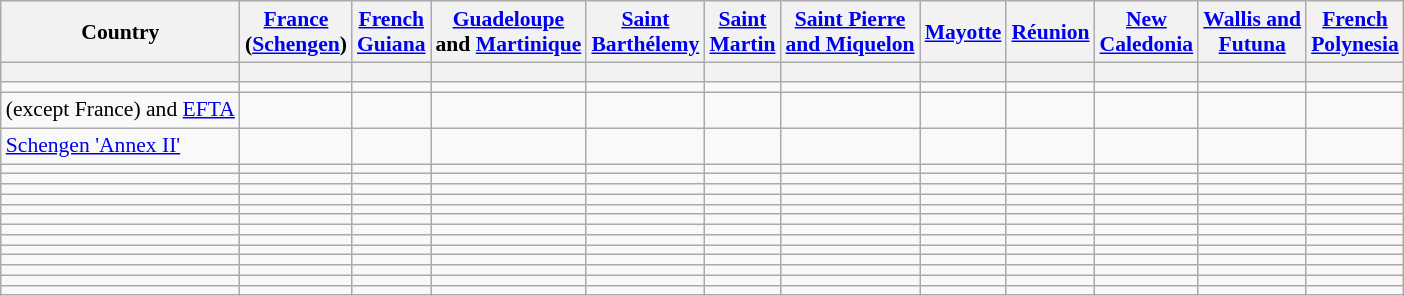<table class="wikitable sortable" style="font-size:90%; line-height:1.2">
<tr>
<th>Country</th>
<th><a href='#'>France</a><br>(<a href='#'>Schengen</a>)</th>
<th><a href='#'>French<br>Guiana</a></th>
<th><a href='#'>Guadeloupe</a><br>and <a href='#'>Martinique</a></th>
<th><a href='#'>Saint<br>Barthélemy</a></th>
<th><a href='#'>Saint<br>Martin</a></th>
<th><a href='#'>Saint Pierre<br>and Miquelon</a></th>
<th><a href='#'>Mayotte</a></th>
<th><a href='#'>Réunion</a></th>
<th><a href='#'>New<br>Caledonia</a></th>
<th><a href='#'>Wallis and<br>Futuna</a></th>
<th><a href='#'>French<br>Polynesia</a></th>
</tr>
<tr style=font-size:50%>
<th> </th>
<th></th>
<th></th>
<th></th>
<th></th>
<th></th>
<th></th>
<th></th>
<th></th>
<th></th>
<th></th>
<th></th>
</tr>
<tr>
<td></td>
<td></td>
<td></td>
<td></td>
<td></td>
<td></td>
<td></td>
<td></td>
<td></td>
<td></td>
<td></td>
<td></td>
</tr>
<tr>
<td> (except France) and <a href='#'>EFTA</a></td>
<td></td>
<td></td>
<td></td>
<td></td>
<td></td>
<td></td>
<td></td>
<td></td>
<td></td>
<td></td>
<td></td>
</tr>
<tr>
<td><a href='#'>Schengen 'Annex II'</a></td>
<td></td>
<td></td>
<td></td>
<td></td>
<td></td>
<td></td>
<td></td>
<td></td>
<td></td>
<td></td>
<td></td>
</tr>
<tr>
<td></td>
<td></td>
<td></td>
<td></td>
<td></td>
<td></td>
<td></td>
<td></td>
<td></td>
<td></td>
<td></td>
<td></td>
</tr>
<tr>
<td></td>
<td></td>
<td></td>
<td></td>
<td></td>
<td></td>
<td></td>
<td></td>
<td></td>
<td></td>
<td></td>
<td></td>
</tr>
<tr>
<td></td>
<td></td>
<td></td>
<td></td>
<td></td>
<td></td>
<td></td>
<td></td>
<td></td>
<td></td>
<td></td>
<td></td>
</tr>
<tr>
<td></td>
<td></td>
<td></td>
<td></td>
<td></td>
<td></td>
<td></td>
<td></td>
<td></td>
<td></td>
<td></td>
<td></td>
</tr>
<tr>
<td></td>
<td></td>
<td></td>
<td></td>
<td></td>
<td></td>
<td></td>
<td></td>
<td></td>
<td></td>
<td></td>
<td></td>
</tr>
<tr>
<td></td>
<td></td>
<td></td>
<td></td>
<td></td>
<td></td>
<td></td>
<td></td>
<td></td>
<td></td>
<td></td>
<td></td>
</tr>
<tr>
<td></td>
<td></td>
<td></td>
<td></td>
<td></td>
<td></td>
<td></td>
<td></td>
<td></td>
<td></td>
<td></td>
<td></td>
</tr>
<tr>
<td></td>
<td></td>
<td></td>
<td></td>
<td></td>
<td></td>
<td></td>
<td></td>
<td></td>
<td></td>
<td></td>
<td></td>
</tr>
<tr>
<td></td>
<td></td>
<td></td>
<td></td>
<td></td>
<td></td>
<td></td>
<td></td>
<td></td>
<td></td>
<td></td>
<td></td>
</tr>
<tr>
<td></td>
<td></td>
<td></td>
<td></td>
<td></td>
<td></td>
<td></td>
<td></td>
<td></td>
<td></td>
<td></td>
<td></td>
</tr>
<tr>
<td></td>
<td></td>
<td></td>
<td></td>
<td></td>
<td></td>
<td></td>
<td></td>
<td></td>
<td></td>
<td></td>
<td></td>
</tr>
<tr>
<td></td>
<td></td>
<td></td>
<td></td>
<td></td>
<td></td>
<td></td>
<td></td>
<td></td>
<td></td>
<td></td>
<td></td>
</tr>
<tr>
<td></td>
<td></td>
<td></td>
<td></td>
<td></td>
<td></td>
<td></td>
<td></td>
<td></td>
<td></td>
<td></td>
<td></td>
</tr>
</table>
